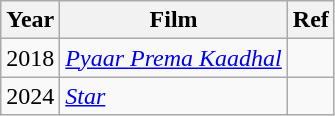<table class="wikitable">
<tr>
<th>Year</th>
<th>Film</th>
<th>Ref</th>
</tr>
<tr>
<td>2018</td>
<td><em><a href='#'>Pyaar Prema Kaadhal</a></em></td>
<td></td>
</tr>
<tr>
<td>2024</td>
<td><a href='#'><em>Star</em></a></td>
<td></td>
</tr>
</table>
